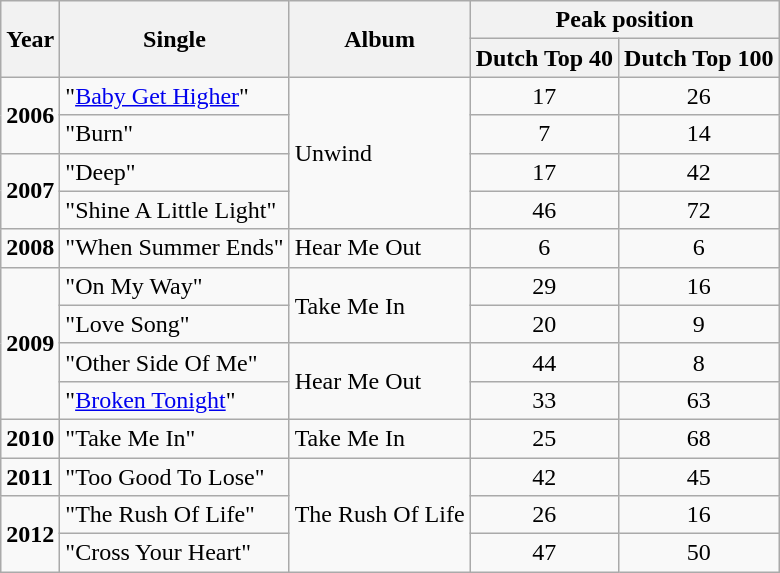<table class="wikitable">
<tr>
<th align="center" rowspan="2">Year</th>
<th align="center" rowspan="2">Single</th>
<th align="center" rowspan="2">Album</th>
<th align="center" colspan="2">Peak position</th>
</tr>
<tr bgcolor="#FFFFFF">
<th>Dutch Top 40</th>
<th>Dutch Top 100</th>
</tr>
<tr>
<td align="left" rowspan="2"><strong>2006</strong></td>
<td align="left" valign="top">"<a href='#'>Baby Get Higher</a>"</td>
<td align="left" rowspan="4">Unwind</td>
<td align="center" valign="top">17</td>
<td align="center" valign="top">26</td>
</tr>
<tr>
<td align="left" valign="top">"Burn"</td>
<td align="center" valign="top">7</td>
<td align="center" valign="top">14</td>
</tr>
<tr>
<td align="left" rowspan="2"><strong>2007</strong></td>
<td align="left" valign="top">"Deep"</td>
<td align="center" valign="top">17</td>
<td align="center" valign="top">42</td>
</tr>
<tr>
<td align="left" valign="top">"Shine A Little Light"</td>
<td align="center" valign="top">46</td>
<td align="center" valign="top">72</td>
</tr>
<tr>
<td align="left" rowspan="1"><strong>2008</strong></td>
<td align="left" valign="top">"When Summer Ends"</td>
<td align="left" rowspan="1">Hear Me Out</td>
<td align="center" valign="top">6</td>
<td align="center" valign="top">6</td>
</tr>
<tr>
<td align="left" rowspan="4"><strong>2009</strong></td>
<td align="left" valign="top">"On My Way"</td>
<td align="left" rowspan="2">Take Me In</td>
<td align="center" valign="top">29</td>
<td align="center" valign="top">16</td>
</tr>
<tr>
<td align="left" valign="top">"Love Song"</td>
<td align="center" valign="top">20</td>
<td align="center" valign="top">9</td>
</tr>
<tr>
<td align="left" valign="top">"Other Side Of Me"</td>
<td align="left" rowspan="2">Hear Me Out</td>
<td align="center" valign="top">44</td>
<td align="center" valign="top">8</td>
</tr>
<tr>
<td align="left" valign="top">"<a href='#'>Broken Tonight</a>"</td>
<td align="center" valign="top">33</td>
<td align="center" valign="top">63</td>
</tr>
<tr>
<td align="left" rowspan="1"><strong>2010</strong></td>
<td align="left" valign="top">"Take Me In"</td>
<td align="left" rowspan="1">Take Me In</td>
<td align="center" valign="top">25</td>
<td align="center" valign="top">68</td>
</tr>
<tr>
<td align="left" rowspan="1"><strong>2011</strong></td>
<td align="left" valign="top">"Too Good To Lose"</td>
<td align="left" rowspan="3">The Rush Of Life</td>
<td align="center" valign="top">42</td>
<td align="center" valign="top">45</td>
</tr>
<tr>
<td align="left" rowspan="2"><strong>2012</strong></td>
<td align="left" valign="top">"The Rush Of Life"</td>
<td align="center" valign="top">26</td>
<td align="center" valign="top">16</td>
</tr>
<tr>
<td align="left" valign="top">"Cross Your Heart"</td>
<td align="center" valign="top">47</td>
<td align="center" valign="top">50</td>
</tr>
</table>
